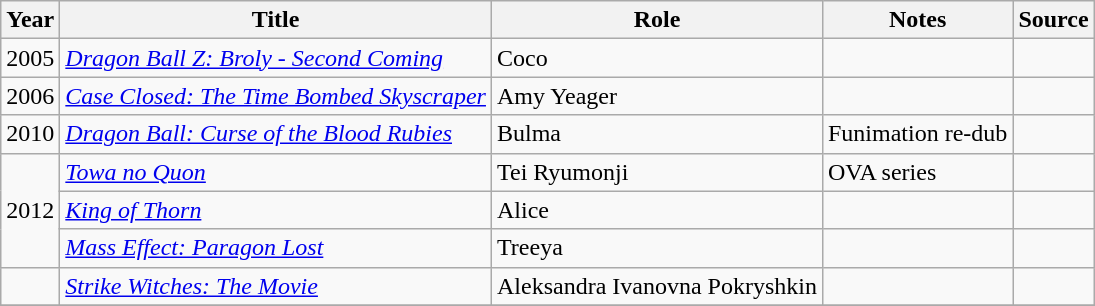<table class="wikitable sortable plainrowheaders">
<tr>
<th>Year</th>
<th>Title</th>
<th>Role</th>
<th class="unsortable">Notes </th>
<th class="unsortable">Source</th>
</tr>
<tr>
<td>2005</td>
<td><em><a href='#'>Dragon Ball Z: Broly - Second Coming</a></em></td>
<td>Coco</td>
<td></td>
<td></td>
</tr>
<tr>
<td>2006</td>
<td><em><a href='#'>Case Closed: The Time Bombed Skyscraper</a></em></td>
<td>Amy Yeager</td>
<td></td>
<td></td>
</tr>
<tr>
<td>2010</td>
<td><em><a href='#'>Dragon Ball: Curse of the Blood Rubies</a></em></td>
<td>Bulma</td>
<td>Funimation re-dub</td>
<td></td>
</tr>
<tr>
<td rowspan="3">2012</td>
<td><em><a href='#'>Towa no Quon</a></em></td>
<td>Tei Ryumonji</td>
<td>OVA series</td>
<td></td>
</tr>
<tr>
<td><em><a href='#'>King of Thorn</a></em></td>
<td>Alice</td>
<td></td>
<td></td>
</tr>
<tr>
<td><em><a href='#'>Mass Effect: Paragon Lost</a></em></td>
<td>Treeya</td>
<td></td>
<td></td>
</tr>
<tr>
<td></td>
<td><em><a href='#'>Strike Witches: The Movie</a></em></td>
<td>Aleksandra Ivanovna Pokryshkin</td>
<td></td>
<td></td>
</tr>
<tr>
</tr>
</table>
